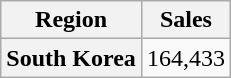<table class="wikitable plainrowheaders" style="text-align:center">
<tr>
<th scope="col">Region</th>
<th scope="col">Sales</th>
</tr>
<tr>
<th scope="row">South Korea</th>
<td>164,433 </td>
</tr>
</table>
